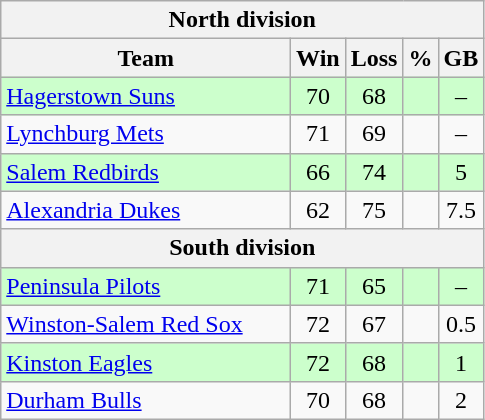<table class="wikitable">
<tr>
<th colspan="5">North division</th>
</tr>
<tr>
<th width="60%">Team</th>
<th>Win</th>
<th>Loss</th>
<th>%</th>
<th>GB</th>
</tr>
<tr align=center bgcolor=ccffcc>
<td align=left><a href='#'>Hagerstown Suns</a></td>
<td>70</td>
<td>68</td>
<td></td>
<td>–</td>
</tr>
<tr align=center>
<td align=left><a href='#'>Lynchburg Mets</a></td>
<td>71</td>
<td>69</td>
<td></td>
<td>–</td>
</tr>
<tr align=center bgcolor=ccffcc>
<td align=left><a href='#'>Salem Redbirds</a></td>
<td>66</td>
<td>74</td>
<td></td>
<td>5</td>
</tr>
<tr align=center>
<td align=left><a href='#'>Alexandria Dukes</a></td>
<td>62</td>
<td>75</td>
<td></td>
<td>7.5</td>
</tr>
<tr>
<th colspan="5">South division</th>
</tr>
<tr align=center bgcolor=ccffcc>
<td align=left><a href='#'>Peninsula Pilots</a></td>
<td>71</td>
<td>65</td>
<td></td>
<td>–</td>
</tr>
<tr align=center>
<td align=left><a href='#'>Winston-Salem Red Sox</a></td>
<td>72</td>
<td>67</td>
<td></td>
<td>0.5</td>
</tr>
<tr align=center bgcolor=ccffcc>
<td align=left><a href='#'>Kinston Eagles</a></td>
<td>72</td>
<td>68</td>
<td></td>
<td>1</td>
</tr>
<tr align=center>
<td align=left><a href='#'>Durham Bulls</a></td>
<td>70</td>
<td>68</td>
<td></td>
<td>2</td>
</tr>
</table>
